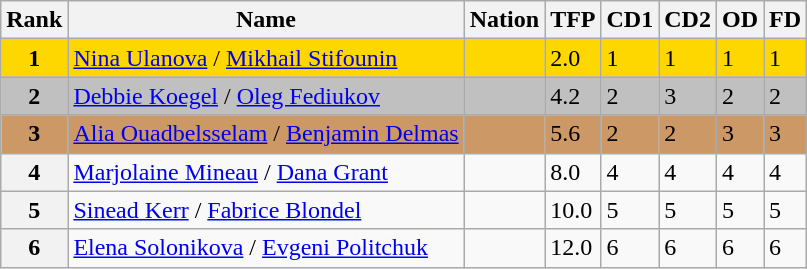<table class="wikitable">
<tr>
<th>Rank</th>
<th>Name</th>
<th>Nation</th>
<th>TFP</th>
<th>CD1</th>
<th>CD2</th>
<th>OD</th>
<th>FD</th>
</tr>
<tr bgcolor="gold">
<td align="center"><strong>1</strong></td>
<td><a href='#'>Nina Ulanova</a> / <a href='#'>Mikhail Stifounin</a></td>
<td></td>
<td>2.0</td>
<td>1</td>
<td>1</td>
<td>1</td>
<td>1</td>
</tr>
<tr bgcolor="silver">
<td align="center"><strong>2</strong></td>
<td><a href='#'>Debbie Koegel</a> / <a href='#'>Oleg Fediukov</a></td>
<td></td>
<td>4.2</td>
<td>2</td>
<td>3</td>
<td>2</td>
<td>2</td>
</tr>
<tr bgcolor="cc9966">
<td align="center"><strong>3</strong></td>
<td><a href='#'>Alia Ouadbelsselam</a> / <a href='#'>Benjamin Delmas</a></td>
<td></td>
<td>5.6</td>
<td>2</td>
<td>2</td>
<td>3</td>
<td>3</td>
</tr>
<tr>
<th>4</th>
<td><a href='#'>Marjolaine Mineau</a> / <a href='#'>Dana Grant</a></td>
<td></td>
<td>8.0</td>
<td>4</td>
<td>4</td>
<td>4</td>
<td>4</td>
</tr>
<tr>
<th>5</th>
<td><a href='#'>Sinead Kerr</a> / <a href='#'>Fabrice Blondel</a></td>
<td></td>
<td>10.0</td>
<td>5</td>
<td>5</td>
<td>5</td>
<td>5</td>
</tr>
<tr>
<th>6</th>
<td><a href='#'>Elena Solonikova</a> / <a href='#'>Evgeni Politchuk</a></td>
<td></td>
<td>12.0</td>
<td>6</td>
<td>6</td>
<td>6</td>
<td>6</td>
</tr>
</table>
